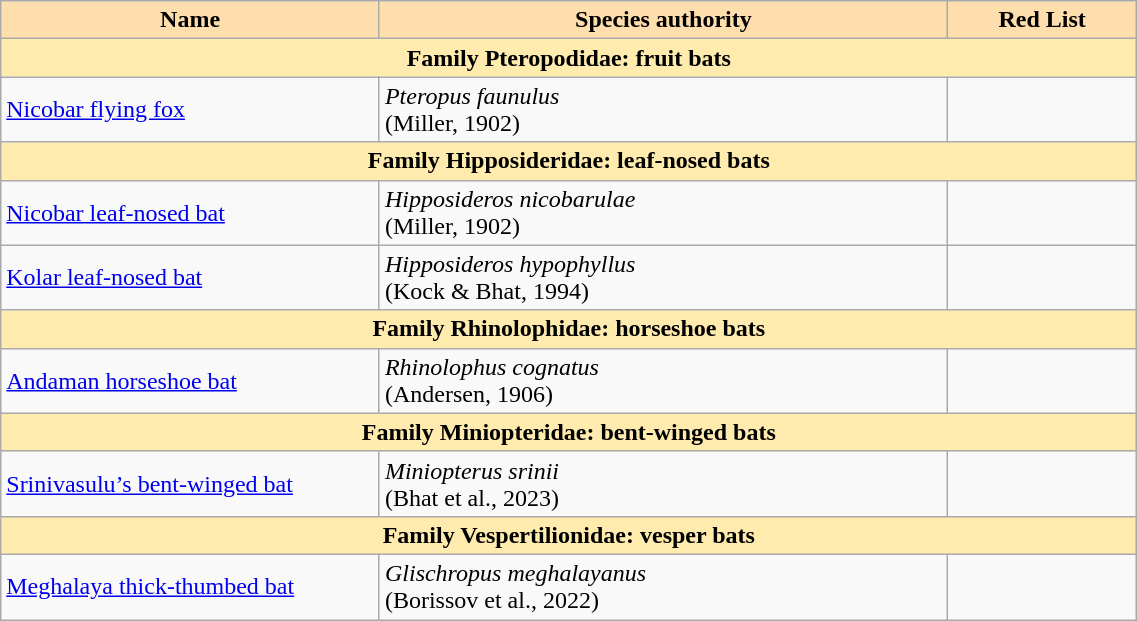<table width="60%" class="sortable wikitable" text-align:center>
<tr>
<th width="20%" style="background:navajowhite">Name</th>
<th width="30%" style="background:navajowhite">Species authority</th>
<th width="10%" style="background:navajowhite">Red List</th>
</tr>
<tr>
<td style="text-align:center;" bgcolor="#ffebad" colspan="3"><strong>Family Pteropodidae: fruit bats</strong></td>
</tr>
<tr>
<td><a href='#'>Nicobar flying fox</a></td>
<td><em>Pteropus faunulus</em><br>(Miller, 1902)</td>
<td></td>
</tr>
<tr>
<td style="text-align:center;" bgcolor="#ffebad" colspan="3"><strong>Family Hipposideridae: leaf-nosed bats</strong></td>
</tr>
<tr>
<td><a href='#'>Nicobar leaf-nosed bat</a></td>
<td><em>Hipposideros nicobarulae</em><br>(Miller, 1902)</td>
<td></td>
</tr>
<tr>
<td><a href='#'>Kolar leaf-nosed bat</a></td>
<td><em>Hipposideros hypophyllus</em><br>(Kock & Bhat, 1994)</td>
<td></td>
</tr>
<tr>
<td style="text-align:center;" bgcolor="#ffebad" colspan="3"><strong>Family Rhinolophidae: horseshoe bats</strong></td>
</tr>
<tr>
<td><a href='#'>Andaman horseshoe bat</a></td>
<td><em>Rhinolophus cognatus</em><br>(Andersen, 1906)</td>
<td></td>
</tr>
<tr>
<td style="text-align:center;" bgcolor="#ffebad" colspan="3"><strong>Family Miniopteridae: bent-winged bats</strong></td>
</tr>
<tr>
<td><a href='#'>Srinivasulu’s bent-winged bat</a></td>
<td><em>Miniopterus srinii</em><br>(Bhat et al., 2023)</td>
<td></td>
</tr>
<tr>
<td style="text-align:center;" bgcolor="#ffebad" colspan="3"><strong>Family Vespertilionidae: vesper bats</strong></td>
</tr>
<tr>
<td><a href='#'>Meghalaya thick-thumbed bat</a></td>
<td><em>Glischropus meghalayanus</em><br>(Borissov et al., 2022)</td>
<td></td>
</tr>
</table>
